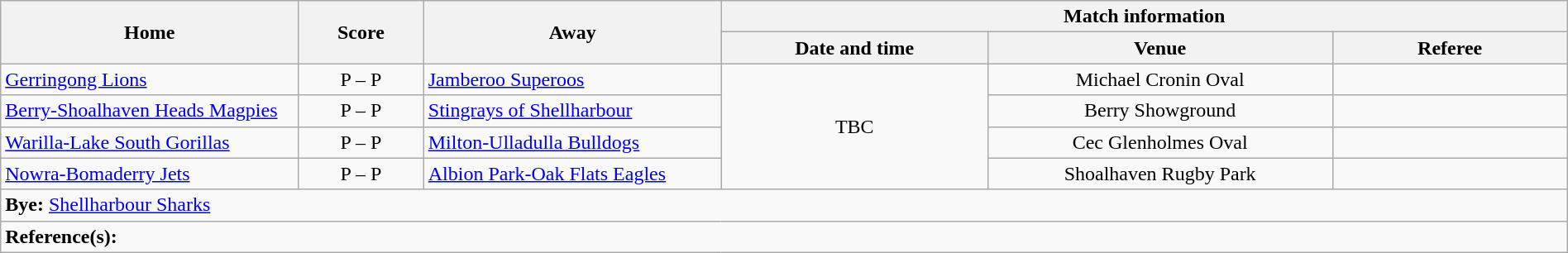<table class="wikitable" width="100% text-align:center;">
<tr>
<th rowspan="2" width="19%">Home</th>
<th rowspan="2" width="8%">Score</th>
<th rowspan="2" width="19%">Away</th>
<th colspan="3">Match information</th>
</tr>
<tr bgcolor="#CCCCCC">
<th width="17%">Date and time</th>
<th width="22%">Venue</th>
<th>Referee</th>
</tr>
<tr>
<td> <a href='#'>Gerringong Lions</a></td>
<td style="text-align:center;">P – P</td>
<td> <a href='#'>Jamberoo Superoos</a></td>
<td rowspan="4" style="text-align:center;">TBC</td>
<td style="text-align:center;">Michael Cronin Oval</td>
<td style="text-align:center;"></td>
</tr>
<tr>
<td> <a href='#'>Berry-Shoalhaven Heads Magpies</a></td>
<td style="text-align:center;">P – P</td>
<td> <a href='#'>Stingrays of Shellharbour</a></td>
<td style="text-align:center;">Berry Showground</td>
<td style="text-align:center;"></td>
</tr>
<tr>
<td> <a href='#'>Warilla-Lake South Gorillas</a></td>
<td style="text-align:center;">P – P</td>
<td> <a href='#'>Milton-Ulladulla Bulldogs</a></td>
<td style="text-align:center;">Cec Glenholmes Oval</td>
<td style="text-align:center;"></td>
</tr>
<tr>
<td> <a href='#'>Nowra-Bomaderry Jets</a></td>
<td style="text-align:center;">P – P</td>
<td> <a href='#'>Albion Park-Oak Flats Eagles</a></td>
<td style="text-align:center;">Shoalhaven Rugby Park</td>
<td style="text-align:center;"></td>
</tr>
<tr>
<td colspan="6" align="centre"><strong>Bye:</strong>  <a href='#'>Shellharbour Sharks</a></td>
</tr>
<tr>
<td colspan="6"><strong>Reference(s):</strong></td>
</tr>
</table>
